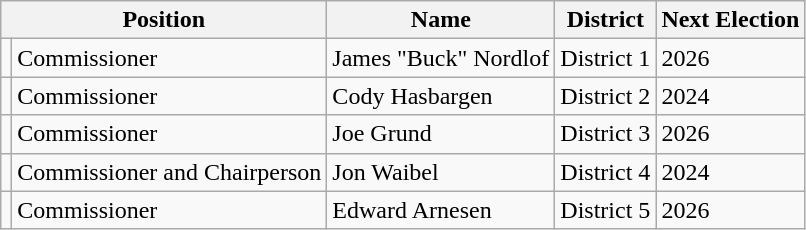<table class="wikitable">
<tr>
<th colspan="2">Position</th>
<th>Name</th>
<th>District</th>
<th>Next Election</th>
</tr>
<tr>
<td></td>
<td>Commissioner</td>
<td>James "Buck" Nordlof</td>
<td>District 1</td>
<td>2026</td>
</tr>
<tr>
<td></td>
<td>Commissioner</td>
<td>Cody Hasbargen</td>
<td>District 2</td>
<td>2024</td>
</tr>
<tr>
<td></td>
<td>Commissioner</td>
<td>Joe Grund</td>
<td>District 3</td>
<td>2026</td>
</tr>
<tr>
<td></td>
<td>Commissioner and Chairperson</td>
<td>Jon Waibel</td>
<td>District 4</td>
<td>2024</td>
</tr>
<tr>
<td></td>
<td>Commissioner</td>
<td>Edward Arnesen</td>
<td>District 5</td>
<td>2026</td>
</tr>
</table>
